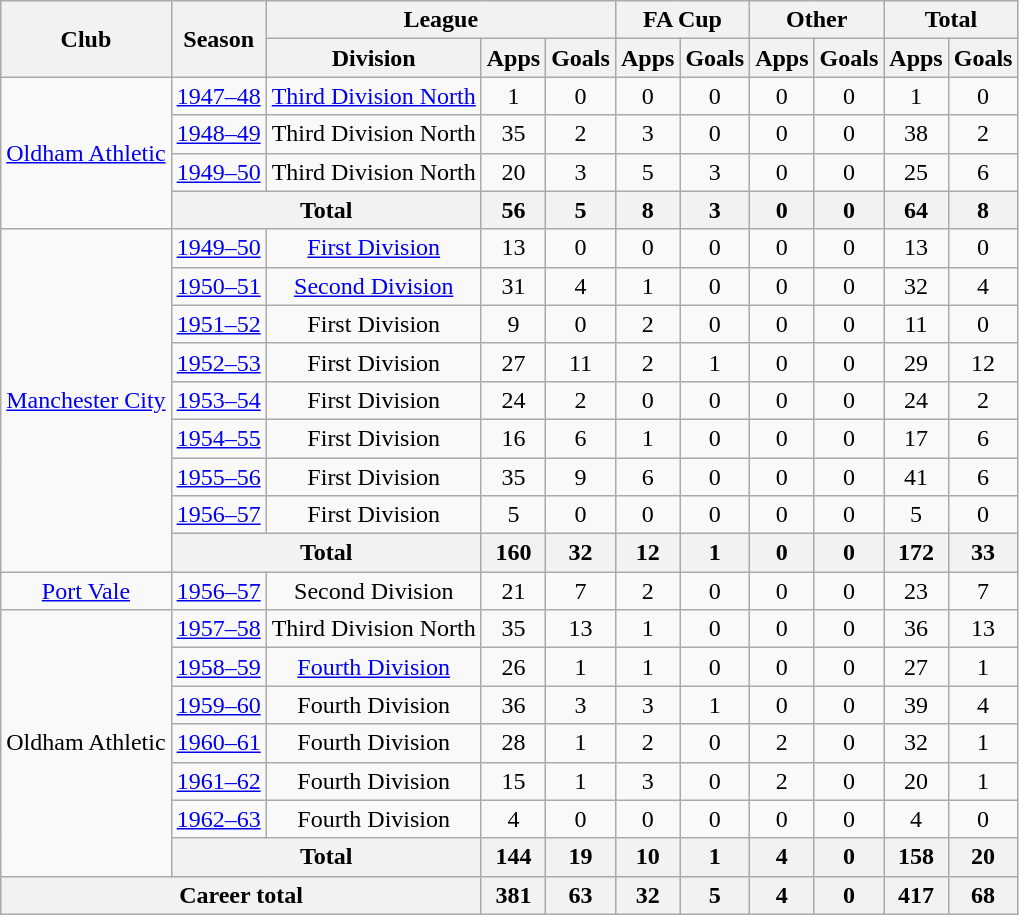<table class="wikitable" style="text-align: center;">
<tr>
<th rowspan="2">Club</th>
<th rowspan="2">Season</th>
<th colspan="3">League</th>
<th colspan="2">FA Cup</th>
<th colspan="2">Other</th>
<th colspan="2">Total</th>
</tr>
<tr>
<th>Division</th>
<th>Apps</th>
<th>Goals</th>
<th>Apps</th>
<th>Goals</th>
<th>Apps</th>
<th>Goals</th>
<th>Apps</th>
<th>Goals</th>
</tr>
<tr>
<td rowspan="4"><a href='#'>Oldham Athletic</a></td>
<td><a href='#'>1947–48</a></td>
<td><a href='#'>Third Division North</a></td>
<td>1</td>
<td>0</td>
<td>0</td>
<td>0</td>
<td>0</td>
<td>0</td>
<td>1</td>
<td>0</td>
</tr>
<tr>
<td><a href='#'>1948–49</a></td>
<td>Third Division North</td>
<td>35</td>
<td>2</td>
<td>3</td>
<td>0</td>
<td>0</td>
<td>0</td>
<td>38</td>
<td>2</td>
</tr>
<tr>
<td><a href='#'>1949–50</a></td>
<td>Third Division North</td>
<td>20</td>
<td>3</td>
<td>5</td>
<td>3</td>
<td>0</td>
<td>0</td>
<td>25</td>
<td>6</td>
</tr>
<tr>
<th colspan="2">Total</th>
<th>56</th>
<th>5</th>
<th>8</th>
<th>3</th>
<th>0</th>
<th>0</th>
<th>64</th>
<th>8</th>
</tr>
<tr>
<td rowspan="9"><a href='#'>Manchester City</a></td>
<td><a href='#'>1949–50</a></td>
<td><a href='#'>First Division</a></td>
<td>13</td>
<td>0</td>
<td>0</td>
<td>0</td>
<td>0</td>
<td>0</td>
<td>13</td>
<td>0</td>
</tr>
<tr>
<td><a href='#'>1950–51</a></td>
<td><a href='#'>Second Division</a></td>
<td>31</td>
<td>4</td>
<td>1</td>
<td>0</td>
<td>0</td>
<td>0</td>
<td>32</td>
<td>4</td>
</tr>
<tr>
<td><a href='#'>1951–52</a></td>
<td>First Division</td>
<td>9</td>
<td>0</td>
<td>2</td>
<td>0</td>
<td>0</td>
<td>0</td>
<td>11</td>
<td>0</td>
</tr>
<tr>
<td><a href='#'>1952–53</a></td>
<td>First Division</td>
<td>27</td>
<td>11</td>
<td>2</td>
<td>1</td>
<td>0</td>
<td>0</td>
<td>29</td>
<td>12</td>
</tr>
<tr>
<td><a href='#'>1953–54</a></td>
<td>First Division</td>
<td>24</td>
<td>2</td>
<td>0</td>
<td>0</td>
<td>0</td>
<td>0</td>
<td>24</td>
<td>2</td>
</tr>
<tr>
<td><a href='#'>1954–55</a></td>
<td>First Division</td>
<td>16</td>
<td>6</td>
<td>1</td>
<td>0</td>
<td>0</td>
<td>0</td>
<td>17</td>
<td>6</td>
</tr>
<tr>
<td><a href='#'>1955–56</a></td>
<td>First Division</td>
<td>35</td>
<td>9</td>
<td>6</td>
<td>0</td>
<td>0</td>
<td>0</td>
<td>41</td>
<td>6</td>
</tr>
<tr>
<td><a href='#'>1956–57</a></td>
<td>First Division</td>
<td>5</td>
<td>0</td>
<td>0</td>
<td>0</td>
<td>0</td>
<td>0</td>
<td>5</td>
<td>0</td>
</tr>
<tr>
<th colspan="2">Total</th>
<th>160</th>
<th>32</th>
<th>12</th>
<th>1</th>
<th>0</th>
<th>0</th>
<th>172</th>
<th>33</th>
</tr>
<tr>
<td><a href='#'>Port Vale</a></td>
<td><a href='#'>1956–57</a></td>
<td>Second Division</td>
<td>21</td>
<td>7</td>
<td>2</td>
<td>0</td>
<td>0</td>
<td>0</td>
<td>23</td>
<td>7</td>
</tr>
<tr>
<td rowspan="7">Oldham Athletic</td>
<td><a href='#'>1957–58</a></td>
<td>Third Division North</td>
<td>35</td>
<td>13</td>
<td>1</td>
<td>0</td>
<td>0</td>
<td>0</td>
<td>36</td>
<td>13</td>
</tr>
<tr>
<td><a href='#'>1958–59</a></td>
<td><a href='#'>Fourth Division</a></td>
<td>26</td>
<td>1</td>
<td>1</td>
<td>0</td>
<td>0</td>
<td>0</td>
<td>27</td>
<td>1</td>
</tr>
<tr>
<td><a href='#'>1959–60</a></td>
<td>Fourth Division</td>
<td>36</td>
<td>3</td>
<td>3</td>
<td>1</td>
<td>0</td>
<td>0</td>
<td>39</td>
<td>4</td>
</tr>
<tr>
<td><a href='#'>1960–61</a></td>
<td>Fourth Division</td>
<td>28</td>
<td>1</td>
<td>2</td>
<td>0</td>
<td>2</td>
<td>0</td>
<td>32</td>
<td>1</td>
</tr>
<tr>
<td><a href='#'>1961–62</a></td>
<td>Fourth Division</td>
<td>15</td>
<td>1</td>
<td>3</td>
<td>0</td>
<td>2</td>
<td>0</td>
<td>20</td>
<td>1</td>
</tr>
<tr>
<td><a href='#'>1962–63</a></td>
<td>Fourth Division</td>
<td>4</td>
<td>0</td>
<td>0</td>
<td>0</td>
<td>0</td>
<td>0</td>
<td>4</td>
<td>0</td>
</tr>
<tr>
<th colspan="2">Total</th>
<th>144</th>
<th>19</th>
<th>10</th>
<th>1</th>
<th>4</th>
<th>0</th>
<th>158</th>
<th>20</th>
</tr>
<tr>
<th colspan="3">Career total</th>
<th>381</th>
<th>63</th>
<th>32</th>
<th>5</th>
<th>4</th>
<th>0</th>
<th>417</th>
<th>68</th>
</tr>
</table>
